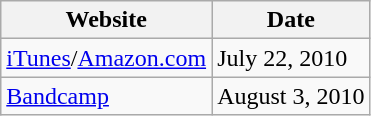<table class="wikitable">
<tr>
<th>Website</th>
<th>Date</th>
</tr>
<tr>
<td><a href='#'>iTunes</a>/<a href='#'>Amazon.com</a></td>
<td>July 22, 2010</td>
</tr>
<tr>
<td><a href='#'>Bandcamp</a></td>
<td>August 3, 2010</td>
</tr>
</table>
